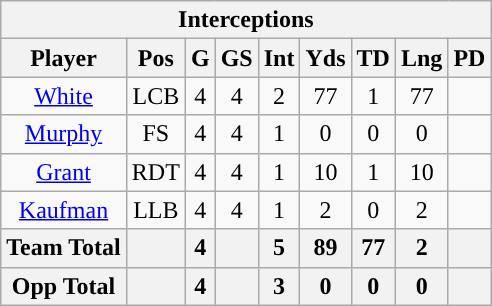<table class="wikitable" style="text-align:center">
<tr>
<th colspan="9">Interceptions</th>
</tr>
<tr>
<th>Player</th>
<th>Pos</th>
<th>G</th>
<th>GS</th>
<th>Int</th>
<th>Yds</th>
<th>TD</th>
<th>Lng</th>
<th>PD</th>
</tr>
<tr>
<td><a href='#'>White</a></td>
<td>LCB</td>
<td>4</td>
<td>4</td>
<td>2</td>
<td>77</td>
<td>1</td>
<td>77</td>
<td></td>
</tr>
<tr>
<td><a href='#'>Murphy</a></td>
<td>FS</td>
<td>4</td>
<td>4</td>
<td>1</td>
<td>0</td>
<td>0</td>
<td>0</td>
<td></td>
</tr>
<tr>
<td><a href='#'>Grant</a></td>
<td>RDT</td>
<td>4</td>
<td>4</td>
<td>1</td>
<td>10</td>
<td>1</td>
<td>10</td>
<td></td>
</tr>
<tr>
<td><a href='#'>Kaufman</a></td>
<td>LLB</td>
<td>4</td>
<td>4</td>
<td>1</td>
<td>2</td>
<td>0</td>
<td>2</td>
<td></td>
</tr>
<tr>
<th>Team Total</th>
<th></th>
<th>4</th>
<th></th>
<th>5</th>
<th>89</th>
<th>77</th>
<th>2</th>
<th></th>
</tr>
<tr>
<th>Opp Total</th>
<th></th>
<th>4</th>
<th></th>
<th>3</th>
<th>0</th>
<th>0</th>
<th>0</th>
<th></th>
</tr>
</table>
